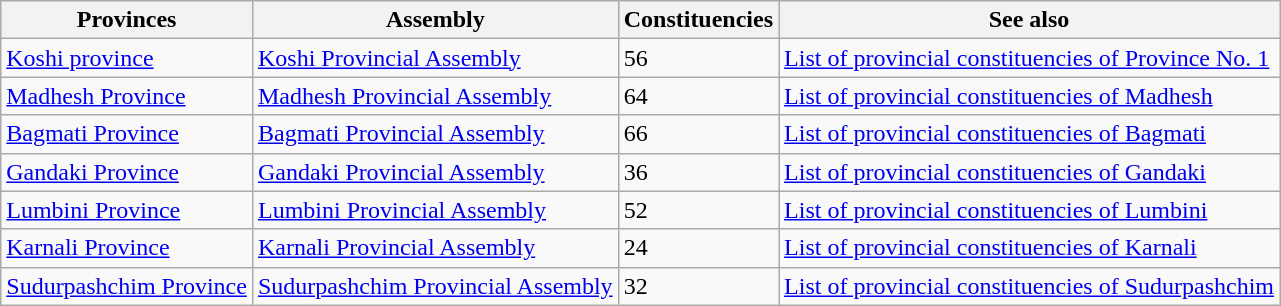<table class = "wikitable">
<tr>
<th>Provinces</th>
<th>Assembly</th>
<th>Constituencies</th>
<th>See also</th>
</tr>
<tr>
<td><a href='#'>Koshi province</a></td>
<td><a href='#'>Koshi Provincial Assembly</a></td>
<td>56</td>
<td><a href='#'>List of provincial constituencies of Province No. 1</a></td>
</tr>
<tr>
<td><a href='#'>Madhesh Province</a></td>
<td><a href='#'>Madhesh Provincial Assembly</a></td>
<td>64</td>
<td><a href='#'>List of provincial constituencies of Madhesh</a></td>
</tr>
<tr>
<td><a href='#'>Bagmati Province</a></td>
<td><a href='#'>Bagmati Provincial Assembly</a></td>
<td>66</td>
<td><a href='#'>List of provincial constituencies of Bagmati</a></td>
</tr>
<tr>
<td><a href='#'>Gandaki Province</a></td>
<td><a href='#'>Gandaki Provincial Assembly</a></td>
<td>36</td>
<td><a href='#'>List of provincial constituencies of Gandaki</a></td>
</tr>
<tr>
<td><a href='#'>Lumbini Province</a></td>
<td><a href='#'>Lumbini Provincial Assembly</a></td>
<td>52</td>
<td><a href='#'>List of provincial constituencies of Lumbini</a></td>
</tr>
<tr>
<td><a href='#'>Karnali Province</a></td>
<td><a href='#'>Karnali Provincial Assembly</a></td>
<td>24</td>
<td><a href='#'>List of provincial constituencies of Karnali</a></td>
</tr>
<tr>
<td><a href='#'>Sudurpashchim Province</a></td>
<td><a href='#'>Sudurpashchim Provincial Assembly</a></td>
<td>32</td>
<td><a href='#'>List of provincial constituencies of Sudurpashchim</a></td>
</tr>
</table>
